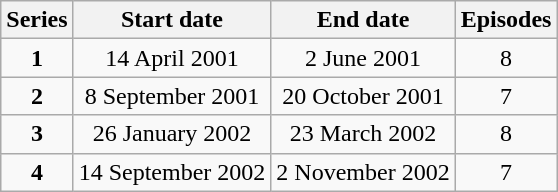<table class="wikitable" style="text-align:center;">
<tr>
<th>Series</th>
<th>Start date</th>
<th>End date</th>
<th>Episodes</th>
</tr>
<tr>
<td><strong>1</strong></td>
<td>14 April 2001</td>
<td>2 June 2001</td>
<td>8</td>
</tr>
<tr>
<td><strong>2</strong></td>
<td>8 September 2001</td>
<td>20 October 2001</td>
<td>7</td>
</tr>
<tr>
<td><strong>3</strong></td>
<td>26 January 2002</td>
<td>23 March 2002</td>
<td>8</td>
</tr>
<tr>
<td><strong>4</strong></td>
<td>14 September 2002</td>
<td>2 November 2002</td>
<td>7</td>
</tr>
</table>
